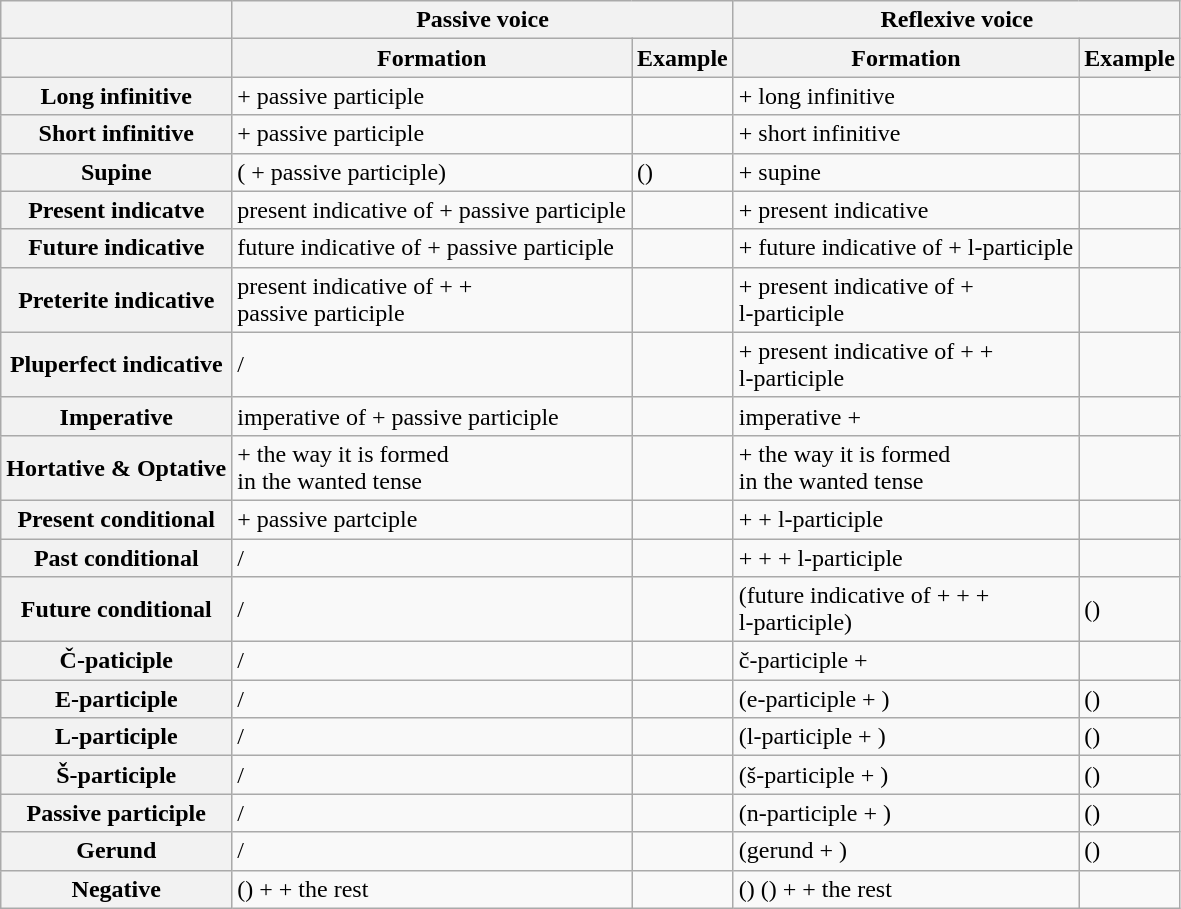<table class="wikitable mw-collapsible mw-collapsed">
<tr>
<th></th>
<th colspan="2">Passive voice</th>
<th colspan="2">Reflexive voice</th>
</tr>
<tr>
<th></th>
<th>Formation</th>
<th>Example</th>
<th>Formation</th>
<th>Example</th>
</tr>
<tr>
<th>Long infinitive</th>
<td> + passive participle</td>
<td></td>
<td> + long infinitive</td>
<td></td>
</tr>
<tr>
<th>Short infinitive</th>
<td> + passive participle</td>
<td></td>
<td> + short infinitive</td>
<td></td>
</tr>
<tr>
<th>Supine</th>
<td>( + passive participle)</td>
<td>()</td>
<td> + supine</td>
<td></td>
</tr>
<tr>
<th>Present indicatve</th>
<td>present indicative of  + passive participle</td>
<td></td>
<td> + present indicative</td>
<td></td>
</tr>
<tr>
<th>Future indicative</th>
<td>future indicative of  + passive participle</td>
<td></td>
<td> + future indicative of  + l-participle</td>
<td></td>
</tr>
<tr>
<th>Preterite indicative</th>
<td>present indicative of  +  +<br>passive participle</td>
<td></td>
<td> + present indicative of  +<br>l-participle</td>
<td></td>
</tr>
<tr>
<th>Pluperfect indicative</th>
<td>/</td>
<td></td>
<td> + present indicative of  +  +<br>l-participle</td>
<td></td>
</tr>
<tr>
<th>Imperative</th>
<td>imperative of  + passive participle</td>
<td></td>
<td>imperative + </td>
<td></td>
</tr>
<tr>
<th>Hortative & Optative</th>
<td> + the way it is formed<br>in the wanted tense</td>
<td></td>
<td> + the way it is formed<br>in the wanted tense</td>
<td></td>
</tr>
<tr>
<th>Present conditional</th>
<td> + passive partciple</td>
<td></td>
<td> +  + l-participle</td>
<td></td>
</tr>
<tr>
<th>Past conditional</th>
<td>/</td>
<td></td>
<td> +  +  + l-participle</td>
<td></td>
</tr>
<tr>
<th>Future conditional</th>
<td>/</td>
<td></td>
<td>(future indicative of  +  +  +<br>l-participle)</td>
<td>()</td>
</tr>
<tr>
<th>Č-paticiple</th>
<td>/</td>
<td></td>
<td>č-participle + </td>
<td></td>
</tr>
<tr>
<th>E-participle</th>
<td>/</td>
<td></td>
<td>(e-participle + )</td>
<td>()</td>
</tr>
<tr>
<th>L-participle</th>
<td>/</td>
<td></td>
<td>(l-participle + )</td>
<td>()</td>
</tr>
<tr>
<th>Š-participle</th>
<td>/</td>
<td></td>
<td>(š-participle + )</td>
<td>()</td>
</tr>
<tr>
<th>Passive participle</th>
<td>/</td>
<td></td>
<td>(n-participle + )</td>
<td>()</td>
</tr>
<tr>
<th>Gerund</th>
<td>/</td>
<td></td>
<td>(gerund + )</td>
<td>()</td>
</tr>
<tr>
<th>Negative</th>
<td>() +  + the rest</td>
<td><br></td>
<td>() () +  + the rest</td>
<td><br></td>
</tr>
</table>
